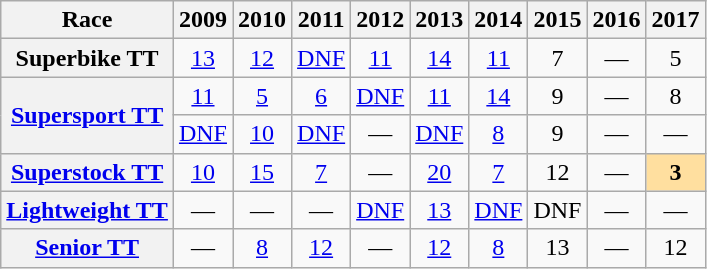<table class="wikitable plainrowheaders">
<tr>
<th scope="col">Race</th>
<th scope="col">2009</th>
<th scope="col">2010</th>
<th scope="col">2011</th>
<th scope="col">2012</th>
<th scope="col">2013</th>
<th scope="col">2014</th>
<th scope="col">2015</th>
<th scope="col">2016</th>
<th scope="col">2017</th>
</tr>
<tr style="text-align:center;">
<th scope="row">Superbike TT</th>
<td><a href='#'>13</a></td>
<td><a href='#'>12</a></td>
<td><a href='#'>DNF</a></td>
<td><a href='#'>11</a></td>
<td><a href='#'>14</a></td>
<td><a href='#'>11</a></td>
<td>7</td>
<td>—</td>
<td>5</td>
</tr>
<tr style="text-align:center;">
<th scope="row" rowspan=2><a href='#'>Supersport TT</a></th>
<td><a href='#'>11</a></td>
<td><a href='#'>5</a></td>
<td><a href='#'>6</a></td>
<td><a href='#'>DNF</a></td>
<td><a href='#'>11</a></td>
<td><a href='#'>14</a></td>
<td>9</td>
<td>—</td>
<td>8</td>
</tr>
<tr style="text-align:center;">
<td><a href='#'>DNF</a></td>
<td><a href='#'>10</a></td>
<td><a href='#'>DNF</a></td>
<td>—</td>
<td><a href='#'>DNF</a></td>
<td><a href='#'>8</a></td>
<td>9</td>
<td>—</td>
<td>—</td>
</tr>
<tr style="text-align:center;">
<th scope="row"><a href='#'>Superstock TT</a></th>
<td><a href='#'>10</a></td>
<td><a href='#'>15</a></td>
<td><a href='#'>7</a></td>
<td>—</td>
<td><a href='#'>20</a></td>
<td><a href='#'>7</a></td>
<td>12</td>
<td>—</td>
<td style="background:#ffdf9f;"><strong>3</strong></td>
</tr>
<tr style="text-align:center;">
<th scope="row"><a href='#'>Lightweight TT</a></th>
<td>—</td>
<td>—</td>
<td>—</td>
<td><a href='#'>DNF</a></td>
<td><a href='#'>13</a></td>
<td><a href='#'>DNF</a></td>
<td>DNF</td>
<td>—</td>
<td>—</td>
</tr>
<tr style="text-align:center;">
<th scope="row"><a href='#'>Senior TT</a></th>
<td>—</td>
<td><a href='#'>8</a></td>
<td><a href='#'>12</a></td>
<td>—</td>
<td><a href='#'>12</a></td>
<td><a href='#'>8</a></td>
<td>13</td>
<td>—</td>
<td>12</td>
</tr>
</table>
